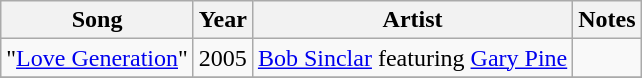<table class="wikitable sortable">
<tr>
<th>Song</th>
<th>Year</th>
<th>Artist</th>
<th class="unsortable">Notes</th>
</tr>
<tr>
<td>"<a href='#'>Love Generation</a>"</td>
<td>2005</td>
<td><a href='#'>Bob Sinclar</a> featuring <a href='#'>Gary Pine</a></td>
<td></td>
</tr>
<tr>
</tr>
</table>
